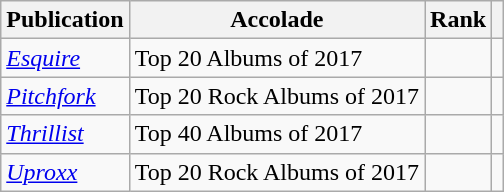<table class="sortable wikitable">
<tr>
<th>Publication</th>
<th>Accolade</th>
<th>Rank</th>
<th class="unsortable"></th>
</tr>
<tr>
<td><em><a href='#'>Esquire</a></em></td>
<td>Top 20 Albums of 2017</td>
<td></td>
<td></td>
</tr>
<tr>
<td><em><a href='#'>Pitchfork</a></em></td>
<td>Top 20 Rock Albums of 2017</td>
<td></td>
<td></td>
</tr>
<tr>
<td><em><a href='#'>Thrillist</a></em></td>
<td>Top 40 Albums of 2017</td>
<td></td>
<td></td>
</tr>
<tr>
<td><em><a href='#'>Uproxx</a></em></td>
<td>Top 20 Rock Albums of 2017</td>
<td></td>
<td></td>
</tr>
</table>
